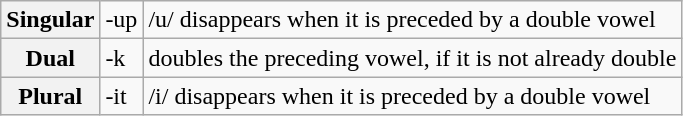<table class="wikitable" style="margin-left:1em">
<tr>
<th>Singular</th>
<td>-up</td>
<td>/u/ disappears when it is preceded by a double vowel</td>
</tr>
<tr>
<th>Dual</th>
<td>-k</td>
<td>doubles the preceding vowel, if it is not already double</td>
</tr>
<tr>
<th>Plural</th>
<td>-it</td>
<td>/i/ disappears when it is preceded by a double vowel</td>
</tr>
</table>
